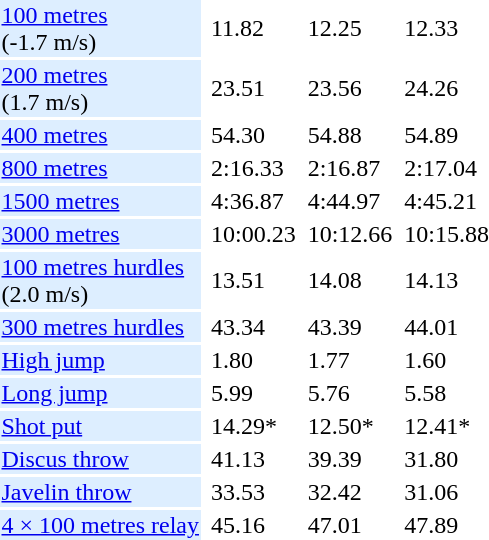<table>
<tr>
<td bgcolor = DDEEFF><a href='#'>100 metres</a> <br> (-1.7 m/s)</td>
<td></td>
<td>11.82</td>
<td></td>
<td>12.25</td>
<td></td>
<td>12.33</td>
</tr>
<tr>
<td bgcolor = DDEEFF><a href='#'>200 metres</a> <br> (1.7 m/s)</td>
<td></td>
<td>23.51</td>
<td></td>
<td>23.56</td>
<td></td>
<td>24.26</td>
</tr>
<tr>
<td bgcolor = DDEEFF><a href='#'>400 metres</a></td>
<td></td>
<td>54.30</td>
<td></td>
<td>54.88</td>
<td></td>
<td>54.89</td>
</tr>
<tr>
<td bgcolor = DDEEFF><a href='#'>800 metres</a></td>
<td></td>
<td>2:16.33</td>
<td></td>
<td>2:16.87</td>
<td></td>
<td>2:17.04</td>
</tr>
<tr>
<td bgcolor = DDEEFF><a href='#'>1500 metres</a></td>
<td></td>
<td>4:36.87</td>
<td></td>
<td>4:44.97</td>
<td></td>
<td>4:45.21</td>
</tr>
<tr>
<td bgcolor = DDEEFF><a href='#'>3000 metres</a></td>
<td></td>
<td>10:00.23</td>
<td></td>
<td>10:12.66</td>
<td></td>
<td>10:15.88</td>
</tr>
<tr>
<td bgcolor = DDEEFF><a href='#'>100 metres hurdles</a> <br> (2.0 m/s)</td>
<td></td>
<td>13.51</td>
<td></td>
<td>14.08</td>
<td></td>
<td>14.13</td>
</tr>
<tr>
<td bgcolor = DDEEFF><a href='#'>300 metres hurdles</a></td>
<td></td>
<td>43.34</td>
<td></td>
<td>43.39</td>
<td></td>
<td>44.01</td>
</tr>
<tr>
<td bgcolor = DDEEFF><a href='#'>High jump</a></td>
<td></td>
<td>1.80</td>
<td></td>
<td>1.77</td>
<td></td>
<td>1.60</td>
</tr>
<tr>
<td bgcolor = DDEEFF><a href='#'>Long jump</a></td>
<td></td>
<td>5.99</td>
<td></td>
<td>5.76</td>
<td></td>
<td>5.58</td>
</tr>
<tr>
<td bgcolor = DDEEFF><a href='#'>Shot put</a></td>
<td></td>
<td>14.29*</td>
<td></td>
<td>12.50*</td>
<td></td>
<td>12.41*</td>
</tr>
<tr>
<td bgcolor = DDEEFF><a href='#'>Discus throw</a></td>
<td></td>
<td>41.13</td>
<td></td>
<td>39.39</td>
<td></td>
<td>31.80</td>
</tr>
<tr>
<td bgcolor = DDEEFF><a href='#'>Javelin throw</a></td>
<td></td>
<td>33.53</td>
<td></td>
<td>32.42</td>
<td></td>
<td>31.06</td>
</tr>
<tr>
<td bgcolor = DDEEFF><a href='#'>4 × 100 metres relay</a></td>
<td></td>
<td>45.16</td>
<td></td>
<td>47.01</td>
<td></td>
<td>47.89</td>
</tr>
</table>
